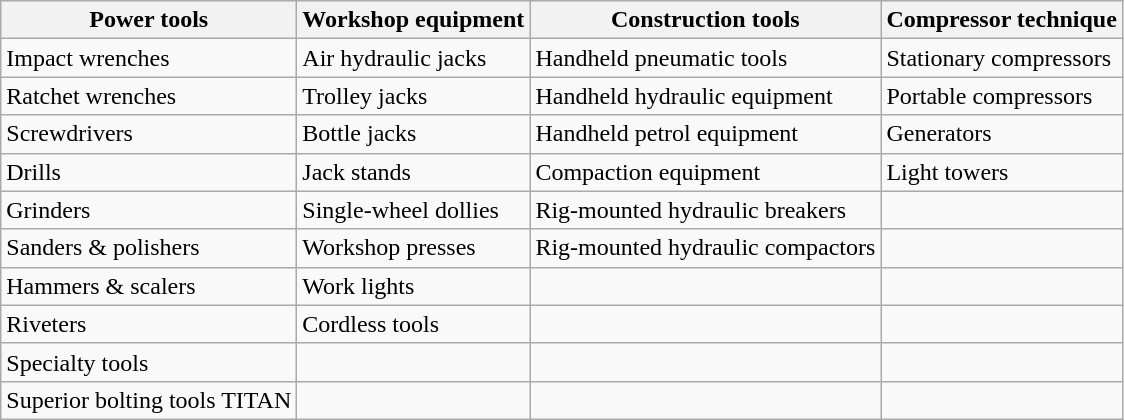<table class="wikitable">
<tr>
<th>Power tools</th>
<th>Workshop equipment</th>
<th>Construction tools</th>
<th>Compressor technique</th>
</tr>
<tr>
<td>Impact wrenches</td>
<td>Air hydraulic jacks</td>
<td>Handheld pneumatic tools</td>
<td>Stationary compressors</td>
</tr>
<tr>
<td>Ratchet wrenches</td>
<td>Trolley jacks</td>
<td>Handheld hydraulic equipment</td>
<td>Portable compressors</td>
</tr>
<tr>
<td>Screwdrivers</td>
<td>Bottle jacks</td>
<td>Handheld petrol equipment</td>
<td>Generators</td>
</tr>
<tr>
<td>Drills</td>
<td>Jack stands</td>
<td>Compaction equipment</td>
<td>Light towers</td>
</tr>
<tr>
<td>Grinders</td>
<td>Single-wheel dollies</td>
<td>Rig-mounted hydraulic breakers</td>
<td></td>
</tr>
<tr>
<td>Sanders & polishers</td>
<td>Workshop presses</td>
<td>Rig-mounted hydraulic compactors</td>
<td></td>
</tr>
<tr>
<td>Hammers & scalers</td>
<td>Work lights</td>
<td></td>
<td></td>
</tr>
<tr>
<td>Riveters</td>
<td>Cordless tools</td>
<td></td>
<td></td>
</tr>
<tr>
<td>Specialty tools</td>
<td></td>
<td></td>
<td></td>
</tr>
<tr>
<td>Superior bolting tools TITAN</td>
<td></td>
<td></td>
<td></td>
</tr>
</table>
